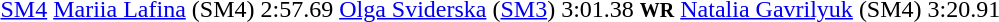<table>
<tr>
<td><a href='#'>SM4</a></td>
<td><a href='#'>Mariia Lafina</a> (SM4)<br></td>
<td>2:57.69</td>
<td><a href='#'>Olga Sviderska</a> (<a href='#'>SM3</a>)<br></td>
<td>3:01.38 <small><strong>WR</strong></small></td>
<td><a href='#'>Natalia Gavrilyuk</a> (SM4) <br></td>
<td>3:20.91</td>
</tr>
</table>
